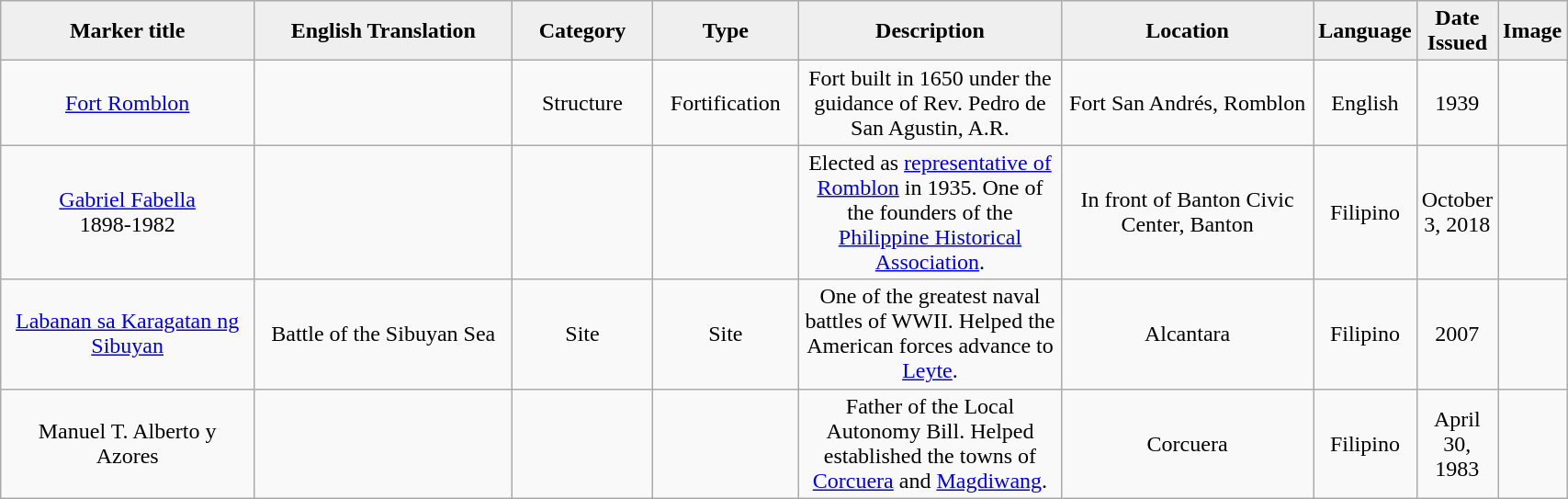<table class="wikitable" style="width:90%; text-align:center;">
<tr>
<th style="width:20%; background:#efefef;">Marker title</th>
<th style="width:20%; background:#efefef;">English Translation</th>
<th style="width:10%; background:#efefef;">Category</th>
<th style="width:10%; background:#efefef;">Type</th>
<th style="width:20%; background:#efefef;">Description</th>
<th style="width:20%; background:#efefef;">Location</th>
<th style="width:10%; background:#efefef;">Language</th>
<th style="width:10%; background:#efefef;">Date Issued</th>
<th style="width:10%; background:#efefef;">Image</th>
</tr>
<tr>
<td><a href='#'>Fort Romblon</a></td>
<td></td>
<td>Structure</td>
<td>Fortification</td>
<td>Fort built in 1650 under the guidance of Rev. Pedro de San Agustin, A.R.</td>
<td>Fort San Andrés, Romblon</td>
<td>English</td>
<td>1939</td>
<td></td>
</tr>
<tr>
<td><a href='#'>Gabriel Fabella</a><br>1898-1982</td>
<td></td>
<td></td>
<td></td>
<td>Elected as <a href='#'>representative of Romblon</a> in 1935. One of the founders of the <a href='#'>Philippine Historical Association</a>.</td>
<td>In front of Banton Civic Center, Banton</td>
<td>Filipino</td>
<td>October 3, 2018</td>
<td></td>
</tr>
<tr>
<td><a href='#'>Labanan sa Karagatan ng Sibuyan</a></td>
<td>Battle of the Sibuyan Sea</td>
<td>Site</td>
<td>Site</td>
<td>One of the greatest naval battles of WWII. Helped the American forces advance to <a href='#'>Leyte</a>.</td>
<td>Alcantara</td>
<td>Filipino</td>
<td>2007</td>
<td></td>
</tr>
<tr>
<td>Manuel T. Alberto y Azores</td>
<td></td>
<td></td>
<td></td>
<td>Father of the Local Autonomy Bill. Helped established the towns of <a href='#'>Corcuera</a> and <a href='#'>Magdiwang</a>.</td>
<td>Corcuera</td>
<td>Filipino</td>
<td>April 30, 1983</td>
<td></td>
</tr>
</table>
